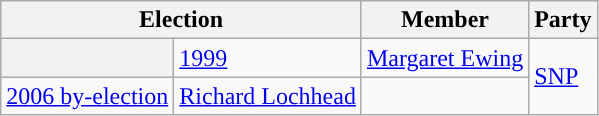<table class="wikitable">
<tr>
<th colspan="2">Election</th>
<th>Member</th>
<th>Party</th>
</tr>
<tr>
<th style="background-color: "></th>
<td><a href='#'>1999</a></td>
<td><a href='#'>Margaret Ewing</a></td>
<td rowspan="2"><a href='#'>SNP</a></td>
</tr>
<tr>
<td><a href='#'>2006 by-election</a></td>
<td><a href='#'>Richard Lochhead</a></td>
</tr>
</table>
